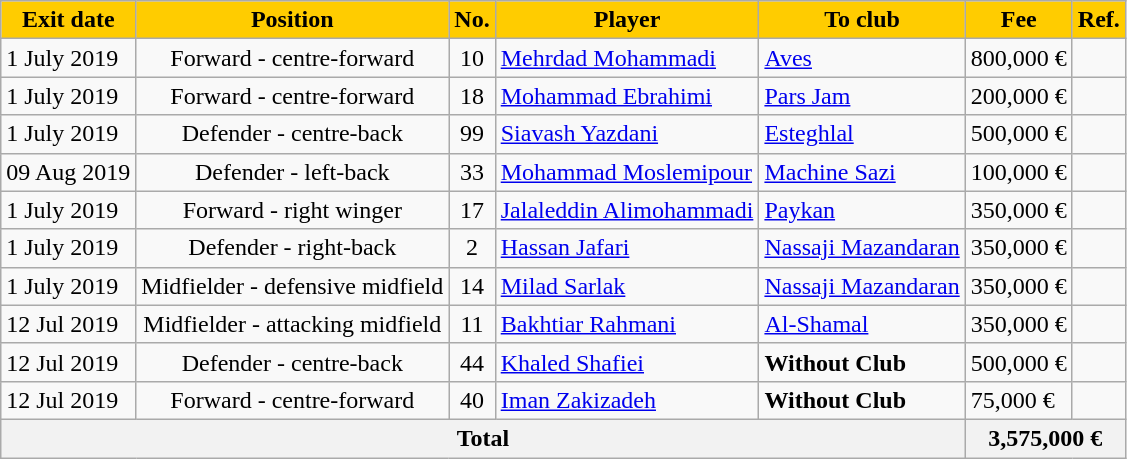<table class="wikitable sortable">
<tr>
<th style="background:#ffcc00; color:black;"><strong>Exit date</strong></th>
<th style="background:#ffcc00; color:black;"><strong>Position</strong></th>
<th style="background:#ffcc00; color:black;"><strong>No.</strong></th>
<th style="background:#ffcc00; color:black;"><strong>Player</strong></th>
<th style="background:#ffcc00; color:black;"><strong>To club</strong></th>
<th style="background:#ffcc00; color:black;"><strong>Fee</strong></th>
<th style="background:#ffcc00; color:black;"><strong>Ref.</strong></th>
</tr>
<tr>
<td>1 July 2019</td>
<td style="text-align:center;">Forward - centre-forward</td>
<td style="text-align:center;">10</td>
<td style="text-align:left;"> <a href='#'>Mehrdad Mohammadi</a></td>
<td style="text-align:left;"> <a href='#'>Aves</a></td>
<td>800,000 €</td>
<td></td>
</tr>
<tr>
<td>1 July 2019</td>
<td style="text-align:center;">Forward - centre-forward</td>
<td style="text-align:center;">18</td>
<td style="text-align:left;"> <a href='#'>Mohammad Ebrahimi</a></td>
<td style="text-align:left;"> <a href='#'>Pars Jam</a></td>
<td>200,000 €</td>
<td></td>
</tr>
<tr>
<td>1 July 2019</td>
<td style="text-align:center;">Defender - centre-back</td>
<td style="text-align:center;">99</td>
<td style="text-align:left;"> <a href='#'>Siavash Yazdani</a></td>
<td style="text-align:left;"> <a href='#'>Esteghlal</a></td>
<td>500,000 €</td>
<td></td>
</tr>
<tr>
<td>09 Aug 2019</td>
<td style="text-align:center;">Defender - left-back</td>
<td style="text-align:center;">33</td>
<td style="text-align:left;"> <a href='#'>Mohammad Moslemipour</a></td>
<td style="text-align:left;"> <a href='#'>Machine Sazi</a></td>
<td>100,000 €</td>
<td></td>
</tr>
<tr>
<td>1 July 2019</td>
<td style="text-align:center;">Forward - right winger</td>
<td style="text-align:center;">17</td>
<td style="text-align:left;"> <a href='#'>Jalaleddin Alimohammadi</a></td>
<td style="text-align:left;"> <a href='#'>Paykan</a></td>
<td>350,000 €</td>
<td></td>
</tr>
<tr>
<td>1 July 2019</td>
<td style="text-align:center;">Defender - right-back</td>
<td style="text-align:center;">2</td>
<td style="text-align:left;"> <a href='#'>Hassan Jafari</a></td>
<td style="text-align:left;"> <a href='#'>Nassaji Mazandaran</a></td>
<td>350,000 €</td>
<td></td>
</tr>
<tr>
<td>1 July 2019</td>
<td style="text-align:center;">Midfielder - defensive midfield</td>
<td style="text-align:center;">14</td>
<td style="text-align:left;"> <a href='#'>Milad Sarlak</a></td>
<td style="text-align:left;"> <a href='#'>Nassaji Mazandaran</a></td>
<td>350,000 €</td>
<td></td>
</tr>
<tr>
<td>12 Jul 2019</td>
<td style="text-align:center;">Midfielder - attacking midfield</td>
<td style="text-align:center;">11</td>
<td style="text-align:left;"> <a href='#'>Bakhtiar Rahmani</a></td>
<td style="text-align:left;"> <a href='#'>Al-Shamal</a></td>
<td>350,000 €</td>
<td></td>
</tr>
<tr>
<td>12 Jul 2019</td>
<td style="text-align:center;">Defender - centre-back</td>
<td style="text-align:center;">44</td>
<td style="text-align:left;"> <a href='#'>Khaled Shafiei</a></td>
<td style="text-align:left;"><strong>Without Club</strong></td>
<td>500,000 €</td>
<td></td>
</tr>
<tr>
<td>12 Jul 2019</td>
<td style="text-align:center;">Forward - centre-forward</td>
<td style="text-align:center;">40</td>
<td style="text-align:left;"> <a href='#'>Iman Zakizadeh</a></td>
<td style="text-align:left;"><strong>Without Club</strong></td>
<td>75,000 €</td>
<td></td>
</tr>
<tr>
<th colspan="5">Total</th>
<th colspan="2">3,575,000 €</th>
</tr>
</table>
